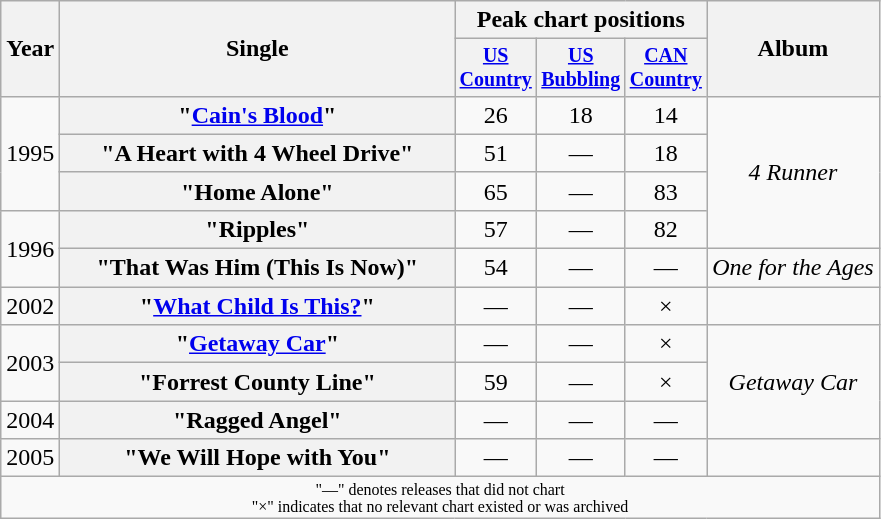<table class="wikitable plainrowheaders" style="text-align:center;">
<tr>
<th rowspan="2">Year</th>
<th rowspan="2" style="width:16em;">Single</th>
<th colspan="3">Peak chart positions</th>
<th rowspan="2">Album</th>
</tr>
<tr style="font-size:smaller;">
<th style="width:45px;"><a href='#'>US Country</a><br></th>
<th style="width:45px;"><a href='#'>US Bubbling</a><br></th>
<th style="width:45px;"><a href='#'>CAN Country</a><br></th>
</tr>
<tr>
<td rowspan="3">1995</td>
<th scope="row">"<a href='#'>Cain's Blood</a>"</th>
<td>26</td>
<td>18</td>
<td>14</td>
<td rowspan="4"><em>4 Runner</em></td>
</tr>
<tr>
<th scope="row">"A Heart with 4 Wheel Drive"</th>
<td>51</td>
<td>—</td>
<td>18</td>
</tr>
<tr>
<th scope="row">"Home Alone"</th>
<td>65</td>
<td>—</td>
<td>83</td>
</tr>
<tr>
<td rowspan="2">1996</td>
<th scope="row">"Ripples"</th>
<td>57</td>
<td>—</td>
<td>82</td>
</tr>
<tr>
<th scope="row">"That Was Him (This Is Now)"</th>
<td>54</td>
<td>—</td>
<td>—</td>
<td><em>One for the Ages</em> </td>
</tr>
<tr>
<td>2002</td>
<th scope="row">"<a href='#'>What Child Is This?</a>"</th>
<td>—</td>
<td>—</td>
<td>×</td>
<td></td>
</tr>
<tr>
<td rowspan="2">2003</td>
<th scope="row">"<a href='#'>Getaway Car</a>"</th>
<td>—</td>
<td>—</td>
<td>×</td>
<td rowspan="3"><em>Getaway Car</em></td>
</tr>
<tr>
<th scope="row">"Forrest County Line"</th>
<td>59</td>
<td>—</td>
<td>×</td>
</tr>
<tr>
<td>2004</td>
<th scope="row">"Ragged Angel"</th>
<td>—</td>
<td>—</td>
<td>—</td>
</tr>
<tr>
<td>2005</td>
<th scope="row">"We Will Hope with You"</th>
<td>—</td>
<td>—</td>
<td>—</td>
<td></td>
</tr>
<tr>
<td colspan="6" style="font-size:8pt">"—" denotes releases that did not chart<br>"×" indicates that no relevant chart existed or was archived</td>
</tr>
</table>
